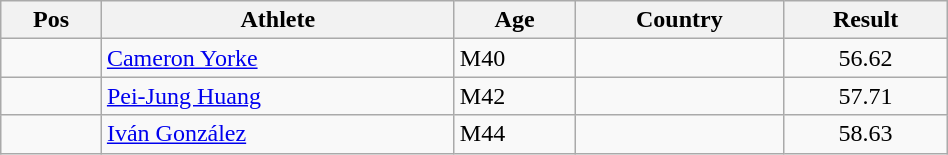<table class="wikitable"  style="text-align:center; width:50%;">
<tr>
<th>Pos</th>
<th>Athlete</th>
<th>Age</th>
<th>Country</th>
<th>Result</th>
</tr>
<tr>
<td align=center></td>
<td align=left><a href='#'>Cameron Yorke</a></td>
<td align=left>M40</td>
<td align=left></td>
<td>56.62</td>
</tr>
<tr>
<td align=center></td>
<td align=left><a href='#'>Pei-Jung Huang</a></td>
<td align=left>M42</td>
<td align=left></td>
<td>57.71</td>
</tr>
<tr>
<td align=center></td>
<td align=left><a href='#'>Iván González</a></td>
<td align=left>M44</td>
<td align=left></td>
<td>58.63</td>
</tr>
</table>
